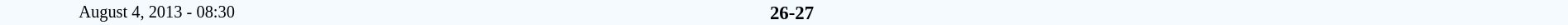<table style="width: 100%; background:#F5FAFF;" cellspacing="0">
<tr>
<td style=font-size:85% align=center rowspan=3 width=20%>August 4, 2013 - 08:30</td>
</tr>
<tr style=font-size:95%>
<td width=24% align=right></td>
<td align=center width=13%><strong>26-27</strong></td>
<td width=24%></td>
<td style=font-size:85% rowspan=3 valign=top align=center></td>
</tr>
</table>
